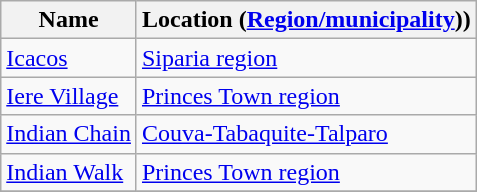<table class="wikitable">
<tr>
<th>Name</th>
<th>Location (<a href='#'>Region/municipality</a>))</th>
</tr>
<tr>
<td><a href='#'>Icacos</a></td>
<td><a href='#'>Siparia region</a></td>
</tr>
<tr>
<td><a href='#'>Iere Village</a></td>
<td><a href='#'>Princes Town region</a></td>
</tr>
<tr>
<td><a href='#'>Indian Chain</a></td>
<td><a href='#'>Couva-Tabaquite-Talparo</a></td>
</tr>
<tr>
<td><a href='#'>Indian Walk</a></td>
<td><a href='#'>Princes Town region</a></td>
</tr>
<tr>
</tr>
</table>
